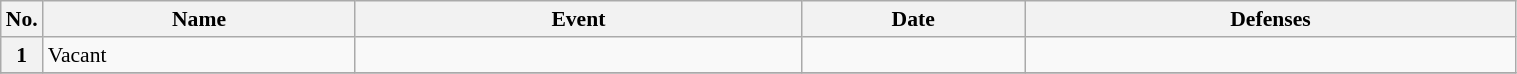<table class="wikitable" style="width:80%; font-size:90%">
<tr>
<th style= width:1%;">No.</th>
<th style= width:21%;">Name</th>
<th style= width:30%;">Event</th>
<th style=width:15%;">Date</th>
<th style= width:40%;">Defenses</th>
</tr>
<tr>
<th>1</th>
<td align=left>Vacant</td>
<td align=left><br></td>
<td align=center></td>
<td align=center></td>
</tr>
<tr>
</tr>
</table>
